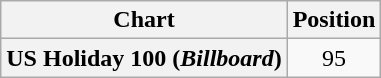<table class="wikitable plainrowheaders sortable" style="text-align:center">
<tr>
<th scope="col">Chart</th>
<th scope="col">Position</th>
</tr>
<tr>
<th scope="row">US Holiday 100 (<em>Billboard</em>)</th>
<td>95</td>
</tr>
</table>
